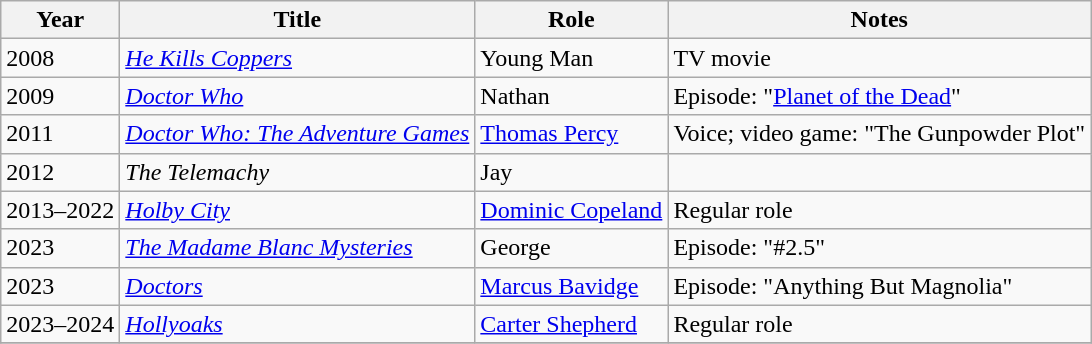<table class="wikitable sortable">
<tr>
<th>Year</th>
<th>Title</th>
<th>Role</th>
<th>Notes</th>
</tr>
<tr>
<td>2008</td>
<td><em><a href='#'>He Kills Coppers</a></em></td>
<td>Young Man</td>
<td>TV movie</td>
</tr>
<tr>
<td>2009</td>
<td><em><a href='#'>Doctor Who</a></em></td>
<td>Nathan</td>
<td>Episode: "<a href='#'>Planet of the Dead</a>"</td>
</tr>
<tr>
<td>2011</td>
<td><em><a href='#'>Doctor Who: The Adventure Games</a></em></td>
<td><a href='#'>Thomas Percy</a></td>
<td>Voice; video game: "The Gunpowder Plot"</td>
</tr>
<tr>
<td>2012</td>
<td><em>The Telemachy</em></td>
<td>Jay</td>
<td></td>
</tr>
<tr>
<td>2013–2022</td>
<td><em><a href='#'>Holby City</a></em></td>
<td><a href='#'>Dominic Copeland</a></td>
<td>Regular role</td>
</tr>
<tr>
<td>2023</td>
<td><em><a href='#'>The Madame Blanc Mysteries</a></em></td>
<td>George</td>
<td>Episode: "#2.5"</td>
</tr>
<tr>
<td>2023</td>
<td><em><a href='#'>Doctors</a></em></td>
<td><a href='#'>Marcus Bavidge</a></td>
<td>Episode: "Anything But Magnolia"</td>
</tr>
<tr>
<td>2023–2024</td>
<td><em><a href='#'>Hollyoaks</a></em></td>
<td><a href='#'>Carter Shepherd</a></td>
<td>Regular role</td>
</tr>
<tr>
</tr>
</table>
